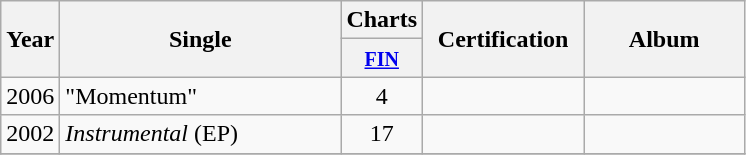<table class="wikitable">
<tr>
<th align="center" rowspan="2">Year</th>
<th align="center" rowspan="2" width="180">Single</th>
<th align="center" colspan="1">Charts</th>
<th align="center" rowspan="2" width="100">Certification</th>
<th align="center" rowspan="2" width="100">Album</th>
</tr>
<tr>
<th width="20"><small><a href='#'>FIN</a></small><br></th>
</tr>
<tr>
<td align="center">2006</td>
<td>"Momentum"</td>
<td align="center">4</td>
<td align="center"></td>
<td align="center"></td>
</tr>
<tr>
<td align="center">2002</td>
<td><em>Instrumental</em> (EP)</td>
<td align="center">17</td>
<td align="center"></td>
<td align="center"></td>
</tr>
<tr>
</tr>
</table>
